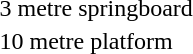<table>
<tr>
<td>3 metre springboard</td>
<td><strong><br></strong></td>
<td><br></td>
<td><br></td>
</tr>
<tr>
<td>10 metre platform</td>
<td><strong><br></strong></td>
<td><br></td>
<td><br></td>
</tr>
</table>
